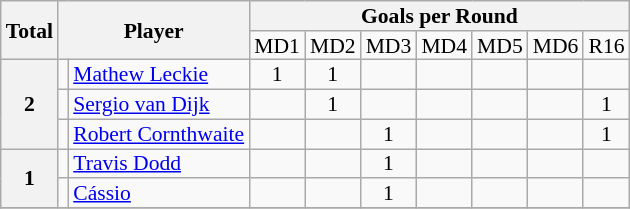<table class="wikitable" style="text-align:center; line-height: 90%; font-size:90%;">
<tr>
<th rowspan="2">Total</th>
<th rowspan="2" colspan="2">Player</th>
<th colspan="30">Goals per Round</th>
</tr>
<tr>
<td>MD1</td>
<td>MD2</td>
<td>MD3</td>
<td>MD4</td>
<td>MD5</td>
<td>MD6</td>
<td>R16</td>
</tr>
<tr>
<th rowspan=3>2</th>
<td></td>
<td style="text-align:left;"><a href='#'>Mathew Leckie</a></td>
<td>1</td>
<td>1</td>
<td></td>
<td></td>
<td></td>
<td></td>
<td></td>
</tr>
<tr>
<td></td>
<td style="text-align:left;"><a href='#'>Sergio van Dijk</a></td>
<td></td>
<td>1</td>
<td></td>
<td></td>
<td></td>
<td></td>
<td>1</td>
</tr>
<tr>
<td></td>
<td style="text-align:left;"><a href='#'>Robert Cornthwaite</a></td>
<td></td>
<td></td>
<td>1</td>
<td></td>
<td></td>
<td></td>
<td>1</td>
</tr>
<tr>
<th rowspan=2>1</th>
<td></td>
<td style="text-align:left;"><a href='#'>Travis Dodd</a></td>
<td></td>
<td></td>
<td>1</td>
<td></td>
<td></td>
<td></td>
<td></td>
</tr>
<tr>
<td></td>
<td style="text-align:left;"><a href='#'>Cássio</a></td>
<td></td>
<td></td>
<td>1</td>
<td></td>
<td></td>
<td></td>
<td></td>
</tr>
<tr }>
</tr>
</table>
